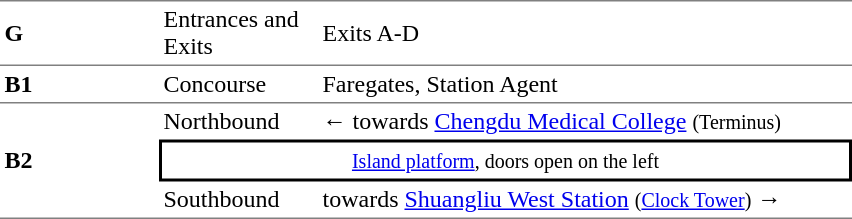<table cellspacing=0 cellpadding=3>
<tr>
<td style="border-top:solid 1px gray;border-bottom:solid 1px gray;" width=100><strong>G</strong></td>
<td style="border-top:solid 1px gray;border-bottom:solid 1px gray;" width=100>Entrances and Exits</td>
<td style="border-top:solid 1px gray;border-bottom:solid 1px gray;" width=350>Exits A-D</td>
</tr>
<tr>
<td style="border-bottom:solid 1px gray;"><strong>B1</strong></td>
<td style="border-bottom:solid 1px gray;">Concourse</td>
<td style="border-bottom:solid 1px gray;">Faregates, Station Agent</td>
</tr>
<tr>
<td style="border-bottom:solid 1px gray;" rowspan=3><strong>B2</strong></td>
<td>Northbound</td>
<td>←  towards <a href='#'>Chengdu Medical College</a> <small>(Terminus)</small></td>
</tr>
<tr>
<td style="border-right:solid 2px black;border-left:solid 2px black;border-top:solid 2px black;border-bottom:solid 2px black;text-align:center;" colspan=2><small><a href='#'>Island platform</a>, doors open on the left</small></td>
</tr>
<tr>
<td style="border-bottom:solid 1px gray;">Southbound</td>
<td style="border-bottom:solid 1px gray;">  towards <a href='#'>Shuangliu West Station</a> <small>(<a href='#'>Clock Tower</a>)</small> →</td>
</tr>
</table>
